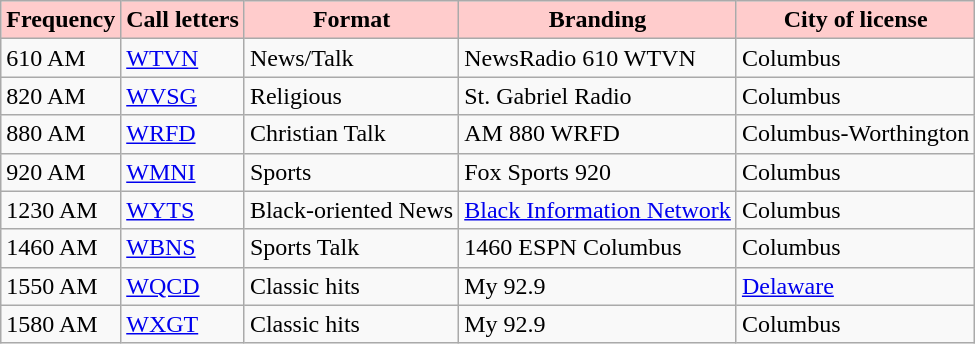<table class="wikitable">
<tr>
<th style="background:#ffcccc;">Frequency</th>
<th style="background:#ffcccc;">Call letters</th>
<th style="background:#ffcccc;">Format</th>
<th style="background:#ffcccc;">Branding</th>
<th style="background:#ffcccc;">City of license</th>
</tr>
<tr>
<td>610 AM</td>
<td><a href='#'>WTVN</a></td>
<td>News/Talk</td>
<td>NewsRadio 610 WTVN</td>
<td>Columbus</td>
</tr>
<tr>
<td>820 AM</td>
<td><a href='#'>WVSG</a></td>
<td>Religious</td>
<td>St. Gabriel Radio</td>
<td>Columbus</td>
</tr>
<tr>
<td>880 AM</td>
<td><a href='#'>WRFD</a></td>
<td>Christian Talk</td>
<td>AM 880 WRFD</td>
<td>Columbus-Worthington</td>
</tr>
<tr>
<td>920 AM</td>
<td><a href='#'>WMNI</a></td>
<td>Sports</td>
<td>Fox Sports 920</td>
<td>Columbus</td>
</tr>
<tr>
<td>1230 AM</td>
<td><a href='#'>WYTS</a></td>
<td>Black-oriented News</td>
<td><a href='#'>Black Information Network</a></td>
<td>Columbus</td>
</tr>
<tr>
<td>1460 AM</td>
<td><a href='#'>WBNS</a></td>
<td>Sports Talk</td>
<td>1460 ESPN Columbus</td>
<td>Columbus</td>
</tr>
<tr>
<td>1550 AM</td>
<td><a href='#'>WQCD</a></td>
<td>Classic hits</td>
<td>My 92.9</td>
<td><a href='#'>Delaware</a></td>
</tr>
<tr>
<td>1580 AM</td>
<td><a href='#'>WXGT</a></td>
<td>Classic hits</td>
<td>My 92.9</td>
<td>Columbus</td>
</tr>
</table>
